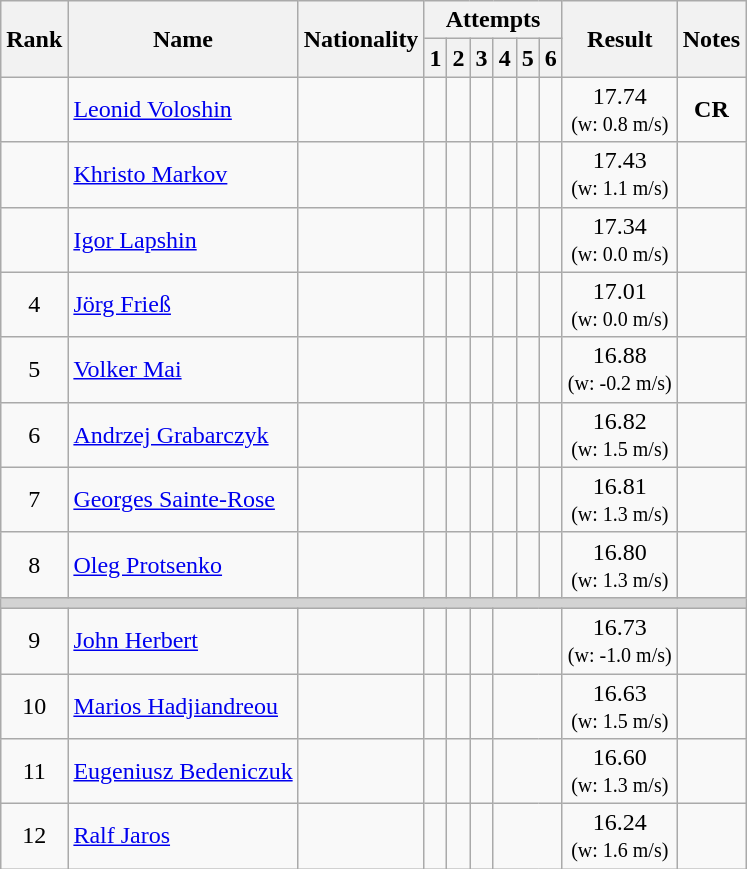<table class="wikitable sortable" style="text-align:center">
<tr>
<th rowspan="2">Rank</th>
<th rowspan="2">Name</th>
<th rowspan="2">Nationality</th>
<th colspan="6">Attempts</th>
<th rowspan="2">Result</th>
<th rowspan="2">Notes</th>
</tr>
<tr>
<th>1</th>
<th>2</th>
<th>3</th>
<th>4</th>
<th>5</th>
<th>6</th>
</tr>
<tr>
<td></td>
<td align=left><a href='#'>Leonid Voloshin</a></td>
<td align=left></td>
<td></td>
<td></td>
<td></td>
<td></td>
<td></td>
<td></td>
<td>17.74<br><small>(w: 0.8 m/s)</small></td>
<td><strong>CR</strong></td>
</tr>
<tr>
<td></td>
<td align=left><a href='#'>Khristo Markov</a></td>
<td align=left></td>
<td></td>
<td></td>
<td></td>
<td></td>
<td></td>
<td></td>
<td>17.43<br><small>(w: 1.1 m/s)</small></td>
<td></td>
</tr>
<tr>
<td></td>
<td align=left><a href='#'>Igor Lapshin</a></td>
<td align=left></td>
<td></td>
<td></td>
<td></td>
<td></td>
<td></td>
<td></td>
<td>17.34<br><small>(w: 0.0 m/s)</small></td>
<td></td>
</tr>
<tr>
<td>4</td>
<td align=left><a href='#'>Jörg Frieß</a></td>
<td align=left></td>
<td></td>
<td></td>
<td></td>
<td></td>
<td></td>
<td></td>
<td>17.01<br><small>(w: 0.0 m/s)</small></td>
<td></td>
</tr>
<tr>
<td>5</td>
<td align=left><a href='#'>Volker Mai</a></td>
<td align=left></td>
<td></td>
<td></td>
<td></td>
<td></td>
<td></td>
<td></td>
<td>16.88<br><small>(w: -0.2 m/s)</small></td>
<td></td>
</tr>
<tr>
<td>6</td>
<td align=left><a href='#'>Andrzej Grabarczyk</a></td>
<td align=left></td>
<td></td>
<td></td>
<td></td>
<td></td>
<td></td>
<td></td>
<td>16.82<br><small>(w: 1.5 m/s)</small></td>
<td></td>
</tr>
<tr>
<td>7</td>
<td align=left><a href='#'>Georges Sainte-Rose</a></td>
<td align=left></td>
<td></td>
<td></td>
<td></td>
<td></td>
<td></td>
<td></td>
<td>16.81<br><small>(w: 1.3 m/s)</small></td>
<td></td>
</tr>
<tr>
<td>8</td>
<td align=left><a href='#'>Oleg Protsenko</a></td>
<td align=left></td>
<td></td>
<td></td>
<td></td>
<td></td>
<td></td>
<td></td>
<td>16.80<br><small>(w: 1.3 m/s)</small></td>
<td></td>
</tr>
<tr>
<td colspan=11 bgcolor=lightgray></td>
</tr>
<tr>
<td>9</td>
<td align=left><a href='#'>John Herbert</a></td>
<td align=left></td>
<td></td>
<td></td>
<td></td>
<td colspan="3"></td>
<td>16.73<br><small>(w: -1.0 m/s)</small></td>
<td></td>
</tr>
<tr>
<td>10</td>
<td align=left><a href='#'>Marios Hadjiandreou</a></td>
<td align=left></td>
<td></td>
<td></td>
<td></td>
<td colspan="3"></td>
<td>16.63<br><small>(w: 1.5 m/s)</small></td>
<td></td>
</tr>
<tr>
<td>11</td>
<td align=left><a href='#'>Eugeniusz Bedeniczuk</a></td>
<td align=left></td>
<td></td>
<td></td>
<td></td>
<td colspan="3"></td>
<td>16.60<br><small>(w: 1.3 m/s)</small></td>
<td></td>
</tr>
<tr>
<td>12</td>
<td align=left><a href='#'>Ralf Jaros</a></td>
<td align=left></td>
<td></td>
<td></td>
<td></td>
<td colspan="3"></td>
<td>16.24<br><small>(w: 1.6 m/s)</small></td>
<td></td>
</tr>
</table>
